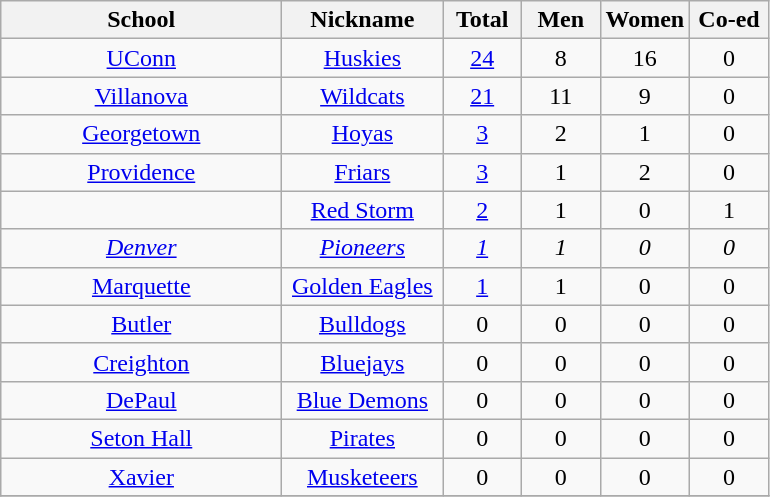<table class="wikitable sortable" style="text-align:center">
<tr>
<th width=180>School</th>
<th width="100">Nickname</th>
<th width=45>Total</th>
<th width=45>Men</th>
<th width=45>Women</th>
<th width=45>Co-ed</th>
</tr>
<tr>
<td><a href='#'>UConn</a></td>
<td><a href='#'>Huskies</a></td>
<td><a href='#'>24</a></td>
<td>8</td>
<td>16</td>
<td>0</td>
</tr>
<tr>
<td><a href='#'>Villanova</a></td>
<td><a href='#'>Wildcats</a></td>
<td><a href='#'>21</a></td>
<td>11</td>
<td>9</td>
<td>0</td>
</tr>
<tr>
<td><a href='#'>Georgetown</a></td>
<td><a href='#'>Hoyas</a></td>
<td><a href='#'>3</a></td>
<td>2</td>
<td>1</td>
<td>0</td>
</tr>
<tr>
<td><a href='#'>Providence</a></td>
<td><a href='#'>Friars</a></td>
<td><a href='#'>3</a></td>
<td>1</td>
<td>2</td>
<td>0</td>
</tr>
<tr>
<td></td>
<td><a href='#'>Red Storm</a></td>
<td><a href='#'>2</a></td>
<td>1</td>
<td>0</td>
<td>1</td>
</tr>
<tr>
<td><em><a href='#'>Denver</a></em></td>
<td><em><a href='#'>Pioneers</a></em></td>
<td><em><a href='#'>1</a></em></td>
<td><em>1</em></td>
<td><em>0</em></td>
<td><em>0</em></td>
</tr>
<tr>
<td><a href='#'>Marquette</a></td>
<td><a href='#'>Golden Eagles</a></td>
<td><a href='#'>1</a></td>
<td>1</td>
<td>0</td>
<td>0</td>
</tr>
<tr>
<td><a href='#'>Butler</a></td>
<td><a href='#'>Bulldogs</a></td>
<td>0</td>
<td>0</td>
<td>0</td>
<td>0</td>
</tr>
<tr>
<td><a href='#'>Creighton</a></td>
<td><a href='#'>Bluejays</a></td>
<td>0</td>
<td>0</td>
<td>0</td>
<td>0</td>
</tr>
<tr>
<td><a href='#'>DePaul</a></td>
<td><a href='#'>Blue Demons</a></td>
<td>0</td>
<td>0</td>
<td>0</td>
<td>0</td>
</tr>
<tr>
<td><a href='#'>Seton Hall</a></td>
<td><a href='#'>Pirates</a></td>
<td>0</td>
<td>0</td>
<td>0</td>
<td>0</td>
</tr>
<tr>
<td><a href='#'>Xavier</a></td>
<td><a href='#'>Musketeers</a></td>
<td>0</td>
<td>0</td>
<td>0</td>
<td>0</td>
</tr>
<tr>
</tr>
</table>
